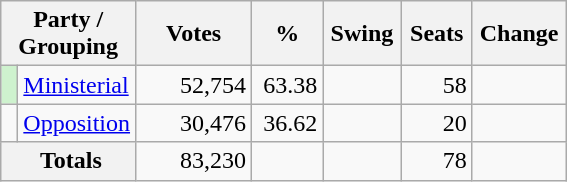<table class="wikitable" style="text-align:right; margin-bottom:0">
<tr>
<th style="width:10px;" colspan=3>Party / Grouping</th>
<th style="width:70px;">Votes</th>
<th style="width:40px;">%</th>
<th style="width:40px;">Swing</th>
<th style="width:40px;">Seats</th>
<th style="width:40px;">Change</th>
</tr>
<tr>
<td style="text-align:left;background:#CEF2CE"> </td>
<td style="text-align:left;" colspan="2"><a href='#'>Ministerial</a></td>
<td style="width:70px;">52,754</td>
<td style="width:40px;">63.38</td>
<td style="width:45px;"></td>
<td style="width:40px;">58</td>
<td style="width:55px;"></td>
</tr>
<tr>
<td> </td>
<td style="text-align:left;" colspan="2"><a href='#'>Opposition</a></td>
<td style="width:70px;">30,476</td>
<td style="width:40px;">36.62</td>
<td style="width:45px;"></td>
<td style="width:40px;">20</td>
<td style="width:55px;"></td>
</tr>
<tr>
<th colspan="3"> Totals</th>
<td>83,230</td>
<td></td>
<td></td>
<td>78</td>
<td></td>
</tr>
</table>
